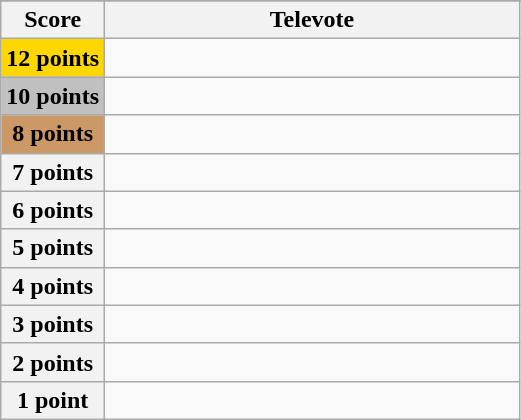<table class="wikitable">
<tr>
</tr>
<tr>
<th scope="col" width="20%">Score</th>
<th scope="col" width="80%">Televote</th>
</tr>
<tr>
<th scope="row" style="Background:gold">12 points</th>
<td></td>
</tr>
<tr>
<th scope="row" style="background:silver">10 points</th>
<td></td>
</tr>
<tr>
<th scope="row" style="background:#CC9966">8 points</th>
<td></td>
</tr>
<tr>
<th scope="row">7 points</th>
<td></td>
</tr>
<tr>
<th scope="row">6 points</th>
<td></td>
</tr>
<tr>
<th scope="row">5 points</th>
<td></td>
</tr>
<tr>
<th scope="row">4 points</th>
<td></td>
</tr>
<tr>
<th scope="row">3 points</th>
<td></td>
</tr>
<tr>
<th scope="row">2 points</th>
<td></td>
</tr>
<tr>
<th scope="row">1 point</th>
<td></td>
</tr>
</table>
